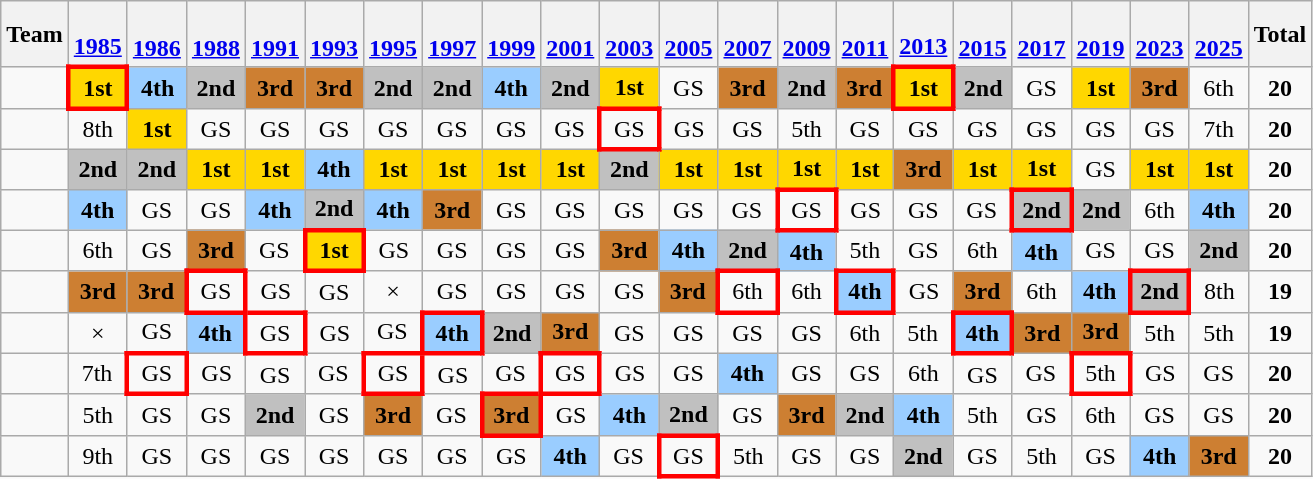<table class="wikitable" style="text-align:center">
<tr>
<th>Team</th>
<th><br><a href='#'>1985</a></th>
<th><br><a href='#'>1986</a></th>
<th><br><a href='#'>1988</a></th>
<th><br><a href='#'>1991</a></th>
<th><br><a href='#'>1993</a></th>
<th><br><a href='#'>1995</a></th>
<th><br><a href='#'>1997</a></th>
<th><br><a href='#'>1999</a></th>
<th><br><a href='#'>2001</a></th>
<th><br><a href='#'>2003</a></th>
<th><br><a href='#'>2005</a></th>
<th><br><a href='#'>2007</a></th>
<th><br><a href='#'>2009</a></th>
<th><br><a href='#'>2011</a></th>
<th><br><a href='#'>2013</a></th>
<th><br><a href='#'>2015</a></th>
<th><br><a href='#'>2017</a></th>
<th><br><a href='#'>2019</a></th>
<th><br><a href='#'>2023</a></th>
<th><br><a href='#'>2025</a></th>
<th>Total</th>
</tr>
<tr>
<td align=left></td>
<td style="border: 3px solid red" bgcolor="gold"><strong>1st</strong></td>
<td bgcolor="#9acdff"><strong>4th</strong></td>
<td bgcolor="silver"><strong>2nd</strong></td>
<td bgcolor="#cd7f32"><strong>3rd</strong></td>
<td bgcolor="#cd7f32"><strong>3rd</strong></td>
<td bgcolor="silver"><strong>2nd</strong></td>
<td bgcolor="silver"><strong>2nd</strong></td>
<td bgcolor="#9acdff"><strong>4th</strong></td>
<td bgcolor="silver"><strong>2nd</strong></td>
<td bgcolor="gold"><strong>1st</strong></td>
<td>GS</td>
<td bgcolor="#cd7f32"><strong>3rd</strong></td>
<td bgcolor="silver"><strong>2nd</strong></td>
<td bgcolor="#cd7f32"><strong>3rd</strong></td>
<td style="border: 3px solid red" bgcolor="gold"><strong>1st</strong></td>
<td bgcolor="silver"><strong>2nd</strong></td>
<td>GS</td>
<td bgcolor="gold"><strong>1st</strong></td>
<td bgcolor="#cd7f32"><strong>3rd</strong></td>
<td>6th</td>
<td><strong>20</strong></td>
</tr>
<tr>
<td align=left></td>
<td>8th</td>
<td bgcolor="gold"><strong>1st</strong></td>
<td>GS</td>
<td>GS</td>
<td>GS</td>
<td>GS</td>
<td>GS</td>
<td>GS</td>
<td>GS</td>
<td style="border: 3px solid red">GS</td>
<td>GS</td>
<td>GS</td>
<td>5th</td>
<td>GS</td>
<td>GS</td>
<td>GS</td>
<td>GS</td>
<td>GS</td>
<td>GS</td>
<td>7th</td>
<td><strong>20</strong></td>
</tr>
<tr>
<td align=left></td>
<td bgcolor="silver"><strong>2nd</strong></td>
<td bgcolor="silver"><strong>2nd</strong></td>
<td bgcolor="gold"><strong>1st</strong></td>
<td bgcolor="gold"><strong>1st</strong></td>
<td bgcolor="#9acdff"><strong>4th</strong></td>
<td bgcolor="gold"><strong>1st</strong></td>
<td bgcolor="gold"><strong>1st</strong></td>
<td bgcolor="gold"><strong>1st</strong></td>
<td bgcolor="gold"><strong>1st</strong></td>
<td bgcolor="silver"><strong>2nd</strong></td>
<td bgcolor="gold"><strong>1st</strong></td>
<td bgcolor="gold"><strong>1st</strong></td>
<td bgcolor="gold"><strong>1st</strong></td>
<td bgcolor="gold"><strong>1st</strong></td>
<td bgcolor="#cd7f32"><strong>3rd</strong></td>
<td bgcolor="gold"><strong>1st</strong></td>
<td bgcolor="gold"><strong>1st</strong></td>
<td>GS</td>
<td bgcolor="gold"><strong>1st</strong></td>
<td bgcolor="gold"><strong>1st</strong></td>
<td><strong>20</strong></td>
</tr>
<tr>
<td align=left></td>
<td bgcolor="#9acdff"><strong>4th</strong></td>
<td>GS</td>
<td>GS</td>
<td bgcolor="#9acdff"><strong>4th</strong></td>
<td bgcolor="silver"><strong>2nd</strong></td>
<td bgcolor="#9acdff"><strong>4th</strong></td>
<td bgcolor="#cd7f32"><strong>3rd</strong></td>
<td>GS</td>
<td>GS</td>
<td>GS</td>
<td>GS</td>
<td>GS</td>
<td style="border: 3px solid red">GS</td>
<td>GS</td>
<td>GS</td>
<td>GS</td>
<td style="border: 3px solid red" bgcolor="silver"><strong>2nd</strong></td>
<td bgcolor="silver"><strong>2nd</strong></td>
<td>6th</td>
<td bgcolor="#9acdff"><strong>4th</strong></td>
<td><strong>20</strong></td>
</tr>
<tr>
<td align=left></td>
<td>6th</td>
<td>GS</td>
<td bgcolor="#cd7f32"><strong>3rd</strong></td>
<td>GS</td>
<td style="border: 3px solid red" bgcolor="gold"><strong>1st</strong></td>
<td>GS</td>
<td>GS</td>
<td>GS</td>
<td>GS</td>
<td bgcolor="#cd7f32"><strong>3rd</strong></td>
<td bgcolor="#9acdff"><strong>4th</strong></td>
<td bgcolor="silver"><strong>2nd</strong></td>
<td bgcolor="#9acdff"><strong>4th</strong></td>
<td>5th</td>
<td>GS</td>
<td>6th</td>
<td bgcolor="#9acdff"><strong>4th</strong></td>
<td>GS</td>
<td>GS</td>
<td bgcolor="silver"><strong>2nd</strong></td>
<td><strong>20</strong></td>
</tr>
<tr>
<td align=left></td>
<td bgcolor="#cd7f32"><strong>3rd</strong></td>
<td bgcolor="#cd7f32"><strong>3rd</strong></td>
<td style="border: 3px solid red">GS</td>
<td>GS</td>
<td>GS</td>
<td>×</td>
<td>GS</td>
<td>GS</td>
<td>GS</td>
<td>GS</td>
<td bgcolor="#cd7f32"><strong>3rd</strong></td>
<td style="border: 3px solid red">6th</td>
<td>6th</td>
<td style="border: 3px solid red" bgcolor="#9acdff"><strong>4th</strong></td>
<td>GS</td>
<td bgcolor="#cd7f32"><strong>3rd</strong></td>
<td>6th</td>
<td bgcolor="#9acdff"><strong>4th</strong></td>
<td style="border: 3px solid red" bgcolor="silver"><strong>2nd</strong></td>
<td>8th</td>
<td><strong>19</strong></td>
</tr>
<tr>
<td align=left></td>
<td>×</td>
<td>GS</td>
<td bgcolor="#9acdff"><strong>4th</strong></td>
<td style="border: 3px solid red">GS</td>
<td>GS</td>
<td>GS</td>
<td style="border: 3px solid red" bgcolor="#9acdff"><strong>4th</strong></td>
<td bgcolor="silver"><strong>2nd</strong></td>
<td bgcolor="#cd7f32"><strong>3rd</strong></td>
<td>GS</td>
<td>GS</td>
<td>GS</td>
<td>GS</td>
<td>6th</td>
<td>5th</td>
<td style="border: 3px solid red" bgcolor="#9acdff"><strong>4th</strong></td>
<td bgcolor="#cd7f32"><strong>3rd</strong></td>
<td bgcolor="#cd7f32"><strong>3rd</strong></td>
<td>5th</td>
<td>5th</td>
<td><strong>19</strong></td>
</tr>
<tr>
<td align=left></td>
<td>7th</td>
<td style="border: 3px solid red">GS</td>
<td>GS</td>
<td>GS</td>
<td>GS</td>
<td style="border: 3px solid red">GS</td>
<td>GS</td>
<td>GS</td>
<td style="border: 3px solid red">GS</td>
<td>GS</td>
<td>GS</td>
<td bgcolor="#9acdff"><strong>4th</strong></td>
<td>GS</td>
<td>GS</td>
<td>6th</td>
<td>GS</td>
<td>GS</td>
<td style="border: 3px solid red">5th</td>
<td>GS</td>
<td>GS</td>
<td><strong>20</strong></td>
</tr>
<tr>
<td align=left></td>
<td>5th</td>
<td>GS</td>
<td>GS</td>
<td bgcolor="silver"><strong>2nd</strong></td>
<td>GS</td>
<td bgcolor="#cd7f32"><strong>3rd</strong></td>
<td>GS</td>
<td style="border: 3px solid red" bgcolor="#cd7f32"><strong>3rd</strong></td>
<td>GS</td>
<td bgcolor="#9acdff"><strong>4th</strong></td>
<td bgcolor="silver"><strong>2nd</strong></td>
<td>GS</td>
<td bgcolor="#cd7f32"><strong>3rd</strong></td>
<td bgcolor="silver"><strong>2nd</strong></td>
<td bgcolor="#9acdff"><strong>4th</strong></td>
<td>5th</td>
<td>GS</td>
<td>6th</td>
<td>GS</td>
<td>GS</td>
<td><strong>20</strong></td>
</tr>
<tr>
<td align=left></td>
<td>9th</td>
<td>GS</td>
<td>GS</td>
<td>GS</td>
<td>GS</td>
<td>GS</td>
<td>GS</td>
<td>GS</td>
<td bgcolor="#9acdff"><strong>4th</strong></td>
<td>GS</td>
<td style="border: 3px solid red">GS</td>
<td>5th</td>
<td>GS</td>
<td>GS</td>
<td bgcolor="silver"><strong>2nd</strong></td>
<td>GS</td>
<td>5th</td>
<td>GS</td>
<td bgcolor="#9acdff"><strong>4th</strong></td>
<td bgcolor="#cd7f32"><strong>3rd</strong></td>
<td><strong>20</strong></td>
</tr>
</table>
